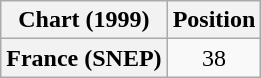<table class="wikitable plainrowheaders" style="text-align:center">
<tr>
<th>Chart (1999)</th>
<th>Position</th>
</tr>
<tr>
<th scope="row">France (SNEP)</th>
<td>38</td>
</tr>
</table>
